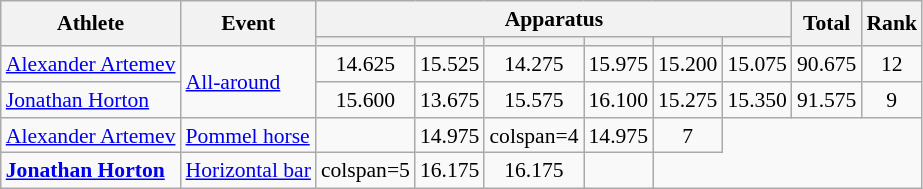<table class=wikitable style=font-size:90%;text-align:center>
<tr>
<th rowspan=2>Athlete</th>
<th rowspan=2>Event</th>
<th colspan=6>Apparatus</th>
<th rowspan=2>Total</th>
<th rowspan=2>Rank</th>
</tr>
<tr style=font-size:95%>
<th></th>
<th></th>
<th></th>
<th></th>
<th></th>
<th></th>
</tr>
<tr>
<td align=left><a href='#'>Alexander Artemev</a></td>
<td align=left rowspan=2><a href='#'>All-around</a></td>
<td>14.625</td>
<td>15.525</td>
<td>14.275</td>
<td>15.975</td>
<td>15.200</td>
<td>15.075</td>
<td>90.675</td>
<td>12</td>
</tr>
<tr>
<td align=left><a href='#'>Jonathan Horton</a></td>
<td>15.600</td>
<td>13.675</td>
<td>15.575</td>
<td>16.100</td>
<td>15.275</td>
<td>15.350</td>
<td>91.575</td>
<td>9</td>
</tr>
<tr>
<td align=left><a href='#'>Alexander Artemev</a></td>
<td align=left><a href='#'>Pommel horse</a></td>
<td></td>
<td>14.975</td>
<td>colspan=4 </td>
<td>14.975</td>
<td>7</td>
</tr>
<tr>
<td align=left><strong><a href='#'>Jonathan Horton</a></strong></td>
<td align=left><a href='#'>Horizontal bar</a></td>
<td>colspan=5 </td>
<td>16.175</td>
<td>16.175</td>
<td></td>
</tr>
</table>
